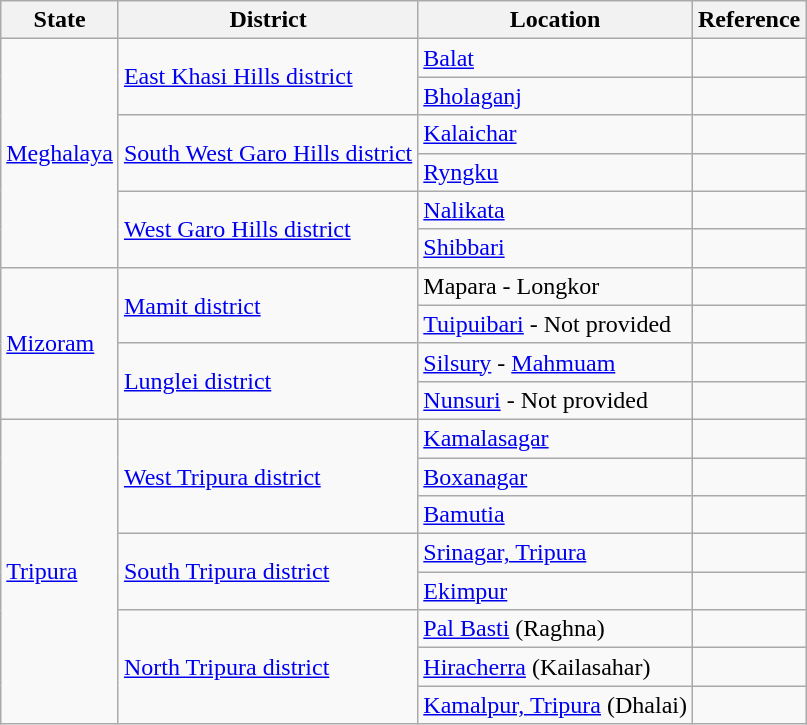<table class="wikitable">
<tr>
<th>State</th>
<th>District</th>
<th>Location</th>
<th>Reference</th>
</tr>
<tr>
<td rowspan="6"><a href='#'>Meghalaya</a></td>
<td rowspan="2"><a href='#'>East Khasi Hills district</a></td>
<td><a href='#'>Balat</a></td>
<td></td>
</tr>
<tr>
<td><a href='#'>Bholaganj</a></td>
<td></td>
</tr>
<tr>
<td rowspan="2"><a href='#'>South West Garo Hills district</a></td>
<td><a href='#'>Kalaichar</a></td>
<td></td>
</tr>
<tr>
<td><a href='#'>Ryngku</a></td>
<td></td>
</tr>
<tr>
<td rowspan="2"><a href='#'>West Garo Hills district</a></td>
<td><a href='#'>Nalikata</a></td>
<td></td>
</tr>
<tr>
<td><a href='#'>Shibbari</a></td>
<td></td>
</tr>
<tr>
<td rowspan="4"><a href='#'>Mizoram</a></td>
<td rowspan="2"><a href='#'>Mamit district</a></td>
<td>Mapara - Longkor</td>
<td></td>
</tr>
<tr>
<td><a href='#'>Tuipuibari</a> - Not provided</td>
<td></td>
</tr>
<tr>
<td rowspan="2"><a href='#'>Lunglei district</a></td>
<td><a href='#'>Silsury</a> - <a href='#'>Mahmuam</a></td>
<td></td>
</tr>
<tr>
<td><a href='#'>Nunsuri</a> - Not provided</td>
<td></td>
</tr>
<tr>
<td rowspan="8"><a href='#'>Tripura</a></td>
<td rowspan="3"><a href='#'>West Tripura district</a></td>
<td><a href='#'>Kamalasagar</a></td>
<td></td>
</tr>
<tr>
<td><a href='#'>Boxanagar</a></td>
<td></td>
</tr>
<tr>
<td><a href='#'>Bamutia</a></td>
<td></td>
</tr>
<tr>
<td rowspan="2"><a href='#'>South Tripura district</a></td>
<td><a href='#'>Srinagar, Tripura</a></td>
<td></td>
</tr>
<tr>
<td><a href='#'>Ekimpur</a></td>
<td></td>
</tr>
<tr>
<td rowspan="3"><a href='#'>North Tripura district</a></td>
<td><a href='#'>Pal Basti</a> (Raghna)</td>
<td></td>
</tr>
<tr>
<td><a href='#'>Hiracherra</a> (Kailasahar)</td>
<td></td>
</tr>
<tr>
<td><a href='#'>Kamalpur, Tripura</a> (Dhalai)</td>
<td></td>
</tr>
</table>
